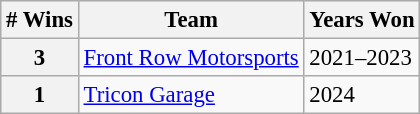<table class="wikitable" style="font-size: 95%;">
<tr>
<th># Wins</th>
<th>Team</th>
<th>Years Won</th>
</tr>
<tr>
<th>3</th>
<td><a href='#'>Front Row Motorsports</a></td>
<td>2021–2023</td>
</tr>
<tr>
<th>1</th>
<td><a href='#'>Tricon Garage</a></td>
<td>2024</td>
</tr>
</table>
